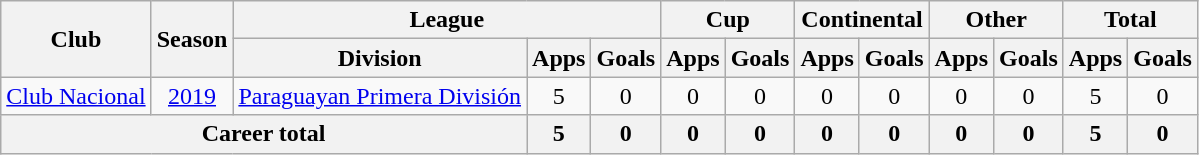<table class="wikitable" style="text-align: center">
<tr>
<th rowspan="2">Club</th>
<th rowspan="2">Season</th>
<th colspan="3">League</th>
<th colspan="2">Cup</th>
<th colspan="2">Continental</th>
<th colspan="2">Other</th>
<th colspan="2">Total</th>
</tr>
<tr>
<th>Division</th>
<th>Apps</th>
<th>Goals</th>
<th>Apps</th>
<th>Goals</th>
<th>Apps</th>
<th>Goals</th>
<th>Apps</th>
<th>Goals</th>
<th>Apps</th>
<th>Goals</th>
</tr>
<tr>
<td><a href='#'>Club Nacional</a></td>
<td><a href='#'>2019</a></td>
<td><a href='#'>Paraguayan Primera División</a></td>
<td>5</td>
<td>0</td>
<td>0</td>
<td>0</td>
<td>0</td>
<td>0</td>
<td>0</td>
<td>0</td>
<td>5</td>
<td>0</td>
</tr>
<tr>
<th colspan="3"><strong>Career total</strong></th>
<th>5</th>
<th>0</th>
<th>0</th>
<th>0</th>
<th>0</th>
<th>0</th>
<th>0</th>
<th>0</th>
<th>5</th>
<th>0</th>
</tr>
</table>
